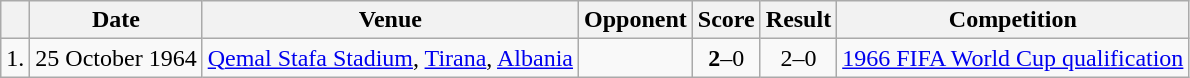<table class="wikitable">
<tr>
<th></th>
<th>Date</th>
<th>Venue</th>
<th>Opponent</th>
<th>Score</th>
<th>Result</th>
<th>Competition</th>
</tr>
<tr>
<td align="center">1.</td>
<td>25 October 1964</td>
<td><a href='#'>Qemal Stafa Stadium</a>, <a href='#'>Tirana</a>, <a href='#'>Albania</a></td>
<td></td>
<td align="center"><strong>2</strong>–0</td>
<td align="center">2–0</td>
<td><a href='#'>1966 FIFA World Cup qualification</a></td>
</tr>
</table>
